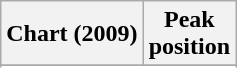<table class="wikitable sortable plainrowheaders" style="text-align:center;">
<tr>
<th scope="col">Chart (2009)</th>
<th scope="col">Peak<br>position</th>
</tr>
<tr>
</tr>
<tr>
</tr>
</table>
